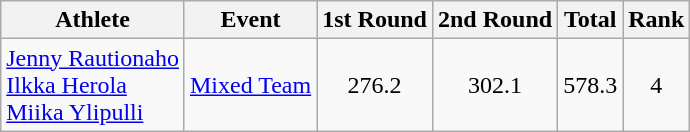<table class="wikitable">
<tr>
<th>Athlete</th>
<th>Event</th>
<th>1st Round</th>
<th>2nd Round</th>
<th>Total</th>
<th>Rank</th>
</tr>
<tr>
<td><a href='#'>Jenny Rautionaho</a><br><a href='#'>Ilkka Herola</a><br><a href='#'>Miika Ylipulli</a></td>
<td><a href='#'>Mixed Team</a></td>
<td align="center">276.2</td>
<td align="center">302.1</td>
<td align="center">578.3</td>
<td align="center">4</td>
</tr>
</table>
